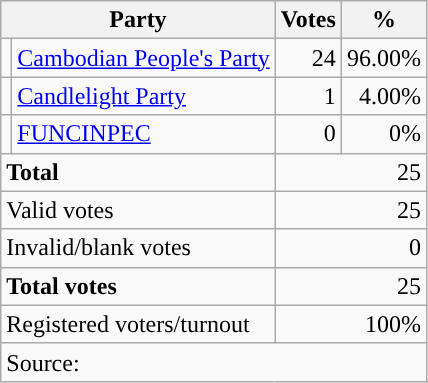<table class="wikitable mw-collapsible mw-collapsed" style="text-align:right">
<tr>
<th colspan="2">Party</th>
<th>Votes</th>
<th>%</th>
</tr>
<tr>
<td></td>
<td align="left"><a href='#'>Cambodian People's Party</a></td>
<td>24</td>
<td>96.00%</td>
</tr>
<tr>
<td></td>
<td align="left"><a href='#'>Candlelight Party</a></td>
<td>1</td>
<td>4.00%</td>
</tr>
<tr>
<td></td>
<td align="left"><a href='#'>FUNCINPEC</a></td>
<td>0</td>
<td>0%</td>
</tr>
<tr>
<td colspan="2" style="text-align:left;"><strong>Total</strong></td>
<td colspan="2">25</td>
</tr>
<tr>
<td colspan="2" style="text-align:left;">Valid votes</td>
<td colspan="2">25</td>
</tr>
<tr>
<td colspan="2" style="text-align:left;">Invalid/blank votes</td>
<td colspan="2">0</td>
</tr>
<tr>
<td colspan="2" style="text-align:left;"><strong>Total votes</strong></td>
<td colspan="2">25</td>
</tr>
<tr>
<td colspan="2" style="text-align:left;">Registered voters/turnout</td>
<td colspan="2">100%</td>
</tr>
<tr>
<td colspan="4" style="text-align:left;">Source: </td>
</tr>
</table>
